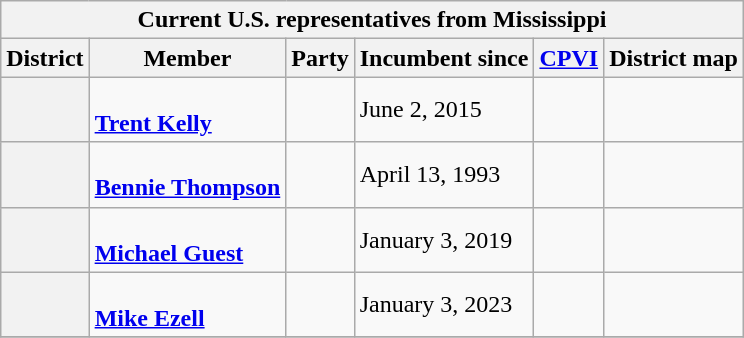<table class="wikitable sortable">
<tr>
<th colspan=6>Current U.S. representatives from Mississippi</th>
</tr>
<tr>
<th>District</th>
<th>Member<br></th>
<th>Party</th>
<th data-sort-type="date">Incumbent since</th>
<th data-sort-type="number"><a href='#'>CPVI</a><br></th>
<th class="unsortable">District map</th>
</tr>
<tr>
<th></th>
<td data-sort-value="Kelly, Trent"><br><strong><a href='#'>Trent Kelly</a></strong><br></td>
<td></td>
<td>June 2, 2015</td>
<td></td>
<td></td>
</tr>
<tr>
<th></th>
<td data-sort-value="Thompson, Bennie"><br><strong><a href='#'>Bennie Thompson</a></strong><br></td>
<td></td>
<td>April 13, 1993</td>
<td></td>
<td></td>
</tr>
<tr>
<th></th>
<td data-sort-value="Guest, Michael"><br><strong><a href='#'>Michael Guest</a></strong><br></td>
<td></td>
<td>January 3, 2019</td>
<td></td>
<td></td>
</tr>
<tr>
<th></th>
<td data-sort-value="Ezell, Mike"><br><strong><a href='#'>Mike Ezell</a></strong><br></td>
<td></td>
<td>January 3, 2023</td>
<td></td>
<td></td>
</tr>
<tr>
</tr>
</table>
